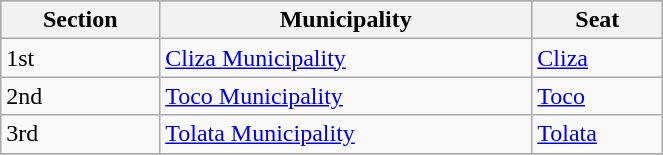<table class="wikitable" border="1" style="width:35%;" border="1">
<tr bgcolor=silver>
<th><strong>Section</strong></th>
<th><strong>Municipality</strong></th>
<th><strong>Seat</strong></th>
</tr>
<tr>
<td>1st</td>
<td><a href='#'>Cliza Municipality</a></td>
<td><a href='#'>Cliza</a></td>
</tr>
<tr>
<td>2nd</td>
<td><a href='#'>Toco Municipality</a></td>
<td><a href='#'>Toco</a></td>
</tr>
<tr>
<td>3rd</td>
<td><a href='#'>Tolata Municipality</a></td>
<td><a href='#'>Tolata</a></td>
</tr>
<tr>
</tr>
</table>
